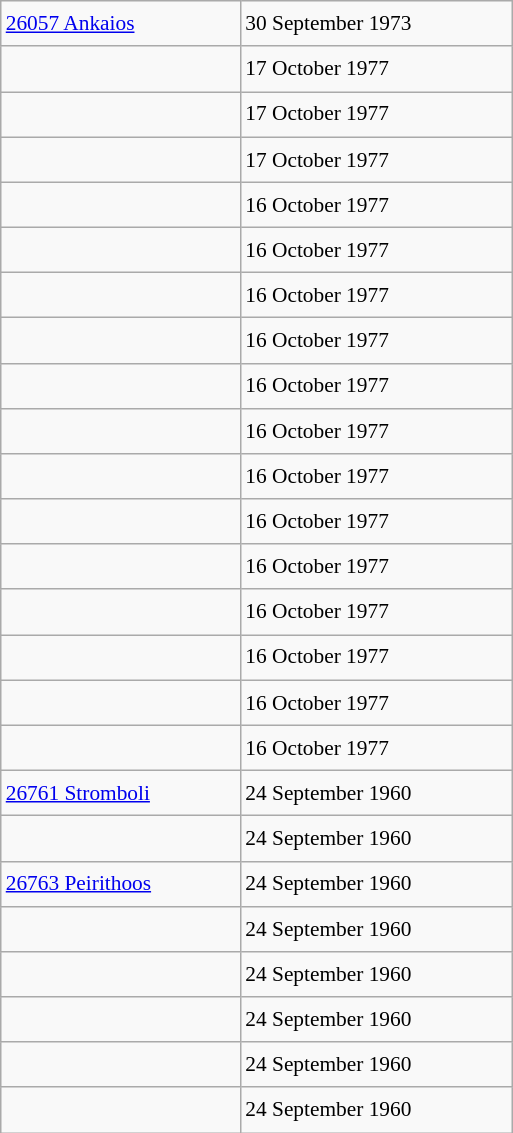<table class="wikitable" style="font-size: 89%; float: left; width: 24em; margin-right: 1em; line-height: 1.65em">
<tr>
<td><a href='#'>26057 Ankaios</a></td>
<td>30 September 1973</td>
</tr>
<tr>
<td></td>
<td>17 October 1977</td>
</tr>
<tr>
<td></td>
<td>17 October 1977</td>
</tr>
<tr>
<td></td>
<td>17 October 1977</td>
</tr>
<tr>
<td></td>
<td>16 October 1977</td>
</tr>
<tr>
<td></td>
<td>16 October 1977</td>
</tr>
<tr>
<td></td>
<td>16 October 1977</td>
</tr>
<tr>
<td></td>
<td>16 October 1977</td>
</tr>
<tr>
<td></td>
<td>16 October 1977</td>
</tr>
<tr>
<td></td>
<td>16 October 1977</td>
</tr>
<tr>
<td></td>
<td>16 October 1977</td>
</tr>
<tr>
<td></td>
<td>16 October 1977</td>
</tr>
<tr>
<td></td>
<td>16 October 1977</td>
</tr>
<tr>
<td></td>
<td>16 October 1977</td>
</tr>
<tr>
<td></td>
<td>16 October 1977</td>
</tr>
<tr>
<td></td>
<td>16 October 1977</td>
</tr>
<tr>
<td></td>
<td>16 October 1977</td>
</tr>
<tr>
<td><a href='#'>26761 Stromboli</a></td>
<td>24 September 1960</td>
</tr>
<tr>
<td></td>
<td>24 September 1960</td>
</tr>
<tr>
<td><a href='#'>26763 Peirithoos</a></td>
<td>24 September 1960</td>
</tr>
<tr>
<td></td>
<td>24 September 1960</td>
</tr>
<tr>
<td></td>
<td>24 September 1960</td>
</tr>
<tr>
<td></td>
<td>24 September 1960</td>
</tr>
<tr>
<td></td>
<td>24 September 1960</td>
</tr>
<tr>
<td></td>
<td>24 September 1960</td>
</tr>
</table>
